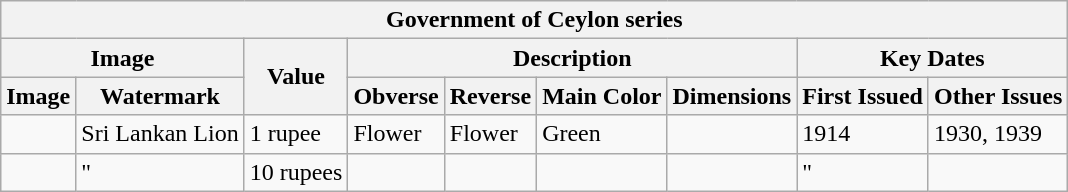<table class="wikitable" style="font-size: 100%">
<tr>
<th colspan="10">Government of Ceylon series</th>
</tr>
<tr>
<th colspan="2">Image</th>
<th rowspan="2">Value</th>
<th colspan="4">Description</th>
<th colspan="2">Key Dates</th>
</tr>
<tr>
<th>Image</th>
<th>Watermark</th>
<th>Obverse</th>
<th>Reverse</th>
<th>Main Color</th>
<th>Dimensions</th>
<th>First Issued</th>
<th>Other Issues</th>
</tr>
<tr>
<td></td>
<td>Sri Lankan Lion</td>
<td>1 rupee</td>
<td>Flower</td>
<td>Flower</td>
<td>Green</td>
<td></td>
<td>1914</td>
<td>1930, 1939</td>
</tr>
<tr>
<td></td>
<td>"</td>
<td>10 rupees</td>
<td></td>
<td></td>
<td></td>
<td></td>
<td>"</td>
<td></td>
</tr>
</table>
